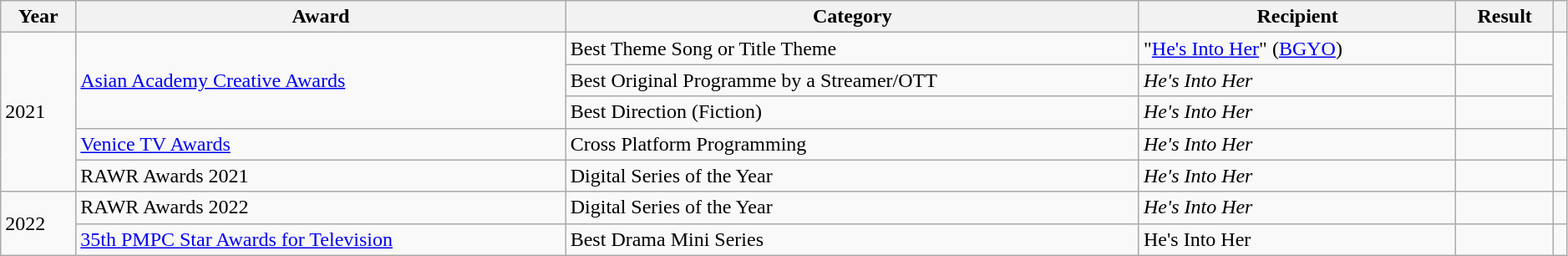<table class="wikitable sortable" style="width:99%">
<tr>
<th scope="col">Year</th>
<th scope="col">Award</th>
<th scope="col">Category</th>
<th scope="col">Recipient</th>
<th scope="col">Result</th>
<th scope="col" class="unsortable"></th>
</tr>
<tr>
<td rowspan="5">2021</td>
<td rowspan="3"><a href='#'>Asian Academy Creative Awards</a></td>
<td>Best Theme Song or Title Theme</td>
<td>"<a href='#'>He's Into Her</a>" (<a href='#'>BGYO</a>)</td>
<td></td>
<td rowspan="3" style="text-align:center;"></td>
</tr>
<tr>
<td>Best Original Programme by a Streamer/OTT</td>
<td><em>He's Into Her</em></td>
<td></td>
</tr>
<tr>
<td>Best Direction (Fiction)</td>
<td><em>He's Into Her</em></td>
<td></td>
</tr>
<tr>
<td><a href='#'>Venice TV Awards</a></td>
<td>Cross Platform Programming</td>
<td><em>He's Into Her</em></td>
<td></td>
<td style="text-align:center;"></td>
</tr>
<tr>
<td>RAWR Awards 2021</td>
<td>Digital Series of the Year</td>
<td><em>He's Into Her</em></td>
<td></td>
<td></td>
</tr>
<tr>
<td rowspan="2">2022</td>
<td>RAWR Awards 2022</td>
<td>Digital Series of the Year</td>
<td><em>He's Into Her</em></td>
<td></td>
<td></td>
</tr>
<tr>
<td><a href='#'>35th PMPC Star Awards for Television</a></td>
<td>Best Drama Mini Series</td>
<td>He's Into Her</td>
<td></td>
<td></td>
</tr>
</table>
